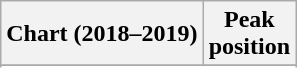<table class="wikitable sortable plainrowheaders">
<tr>
<th scope="col">Chart (2018–2019)</th>
<th scope="col">Peak<br>position</th>
</tr>
<tr>
</tr>
<tr>
</tr>
<tr>
</tr>
<tr>
</tr>
<tr>
</tr>
</table>
